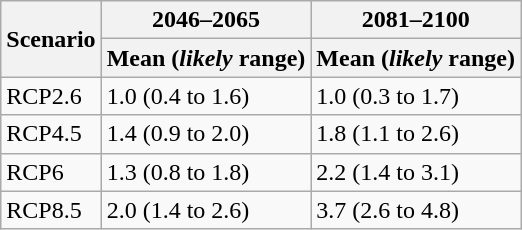<table class="wikitable">
<tr>
<th rowspan="2">Scenario</th>
<th>2046–2065</th>
<th>2081–2100</th>
</tr>
<tr>
<th>Mean (<em>likely</em> range)</th>
<th>Mean (<em>likely</em> range)</th>
</tr>
<tr>
<td>RCP2.6</td>
<td>1.0 (0.4 to 1.6)</td>
<td>1.0 (0.3 to 1.7)</td>
</tr>
<tr>
<td>RCP4.5</td>
<td>1.4 (0.9 to 2.0)</td>
<td>1.8 (1.1 to 2.6)</td>
</tr>
<tr>
<td>RCP6</td>
<td>1.3 (0.8 to 1.8)</td>
<td>2.2 (1.4 to 3.1)</td>
</tr>
<tr>
<td>RCP8.5</td>
<td>2.0 (1.4 to 2.6)</td>
<td>3.7 (2.6 to 4.8)</td>
</tr>
</table>
